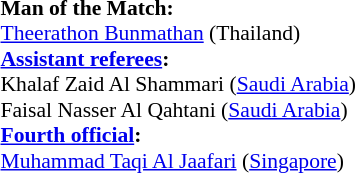<table width=50% style="font-size:90%;">
<tr>
<td><br><strong>Man of the Match:</strong>	
<br><a href='#'>Theerathon Bunmathan</a> (Thailand)<br><strong><a href='#'>Assistant referees</a>:</strong>
<br>Khalaf Zaid Al Shammari (<a href='#'>Saudi Arabia</a>)
<br>Faisal Nasser Al Qahtani (<a href='#'>Saudi Arabia</a>)
<br><strong><a href='#'>Fourth official</a>:</strong>
<br><a href='#'>Muhammad Taqi Al Jaafari</a> (<a href='#'>Singapore</a>)</td>
</tr>
</table>
